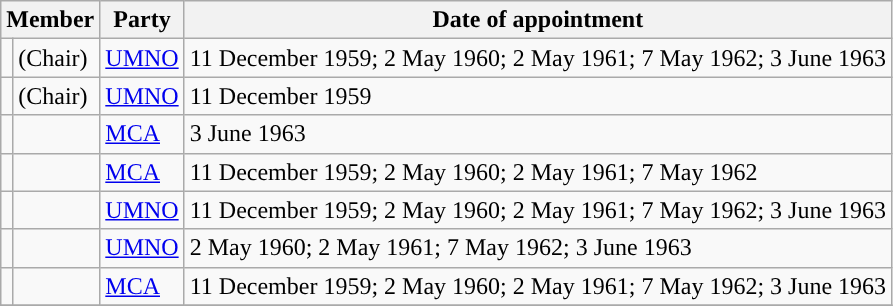<table class="sortable wikitable">
<tr>
<th colspan="2" valign="top">Member</th>
<th valign="top">Party</th>
<th valign="top">Date of appointment</th>
</tr>
<tr>
<td></td>
<td> (Chair)</td>
<td><a href='#'>UMNO</a></td>
<td>11 December 1959; 2 May 1960; 2 May 1961; 7 May 1962; 3 June 1963</td>
</tr>
<tr>
<td></td>
<td> (Chair)</td>
<td><a href='#'>UMNO</a></td>
<td>11 December 1959</td>
</tr>
<tr>
<td></td>
<td></td>
<td><a href='#'>MCA</a></td>
<td>3 June 1963</td>
</tr>
<tr>
<td></td>
<td></td>
<td><a href='#'>MCA</a></td>
<td>11 December 1959; 2 May 1960; 2 May 1961; 7 May 1962</td>
</tr>
<tr>
<td></td>
<td></td>
<td><a href='#'>UMNO</a></td>
<td>11 December 1959; 2 May 1960; 2 May 1961; 7 May 1962; 3 June 1963</td>
</tr>
<tr>
<td></td>
<td></td>
<td><a href='#'>UMNO</a></td>
<td>2 May 1960; 2 May 1961; 7 May 1962; 3 June 1963</td>
</tr>
<tr>
<td></td>
<td></td>
<td><a href='#'>MCA</a></td>
<td>11 December 1959; 2 May 1960; 2 May 1961; 7 May 1962; 3 June 1963</td>
</tr>
<tr>
</tr>
</table>
